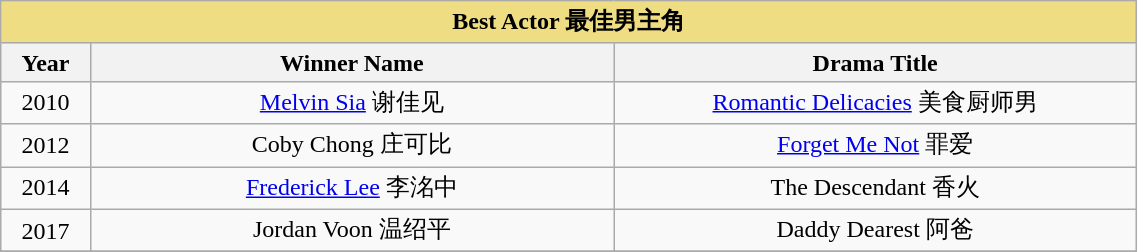<table class="sortable wikitable" width="60%" cellpadding="5" style="text-align:center">
<tr>
<th colspan=4 style="background-color:#EEDD82"><strong>Best Actor 最佳男主角</strong></th>
</tr>
<tr>
<th width=5%>Year</th>
<th width="30%">Winner Name</th>
<th width="30%">Drama Title</th>
</tr>
<tr>
<td>2010</td>
<td><a href='#'>Melvin Sia</a> 谢佳见</td>
<td><a href='#'>Romantic Delicacies</a> 美食厨师男</td>
</tr>
<tr>
<td>2012</td>
<td>Coby Chong 庄可比</td>
<td><a href='#'>Forget Me Not</a> 罪爱</td>
</tr>
<tr>
<td>2014</td>
<td><a href='#'>Frederick Lee</a> 李洺中</td>
<td>The Descendant 香火</td>
</tr>
<tr>
<td>2017</td>
<td>Jordan Voon 温绍平</td>
<td>Daddy Dearest 阿爸</td>
</tr>
<tr>
</tr>
</table>
